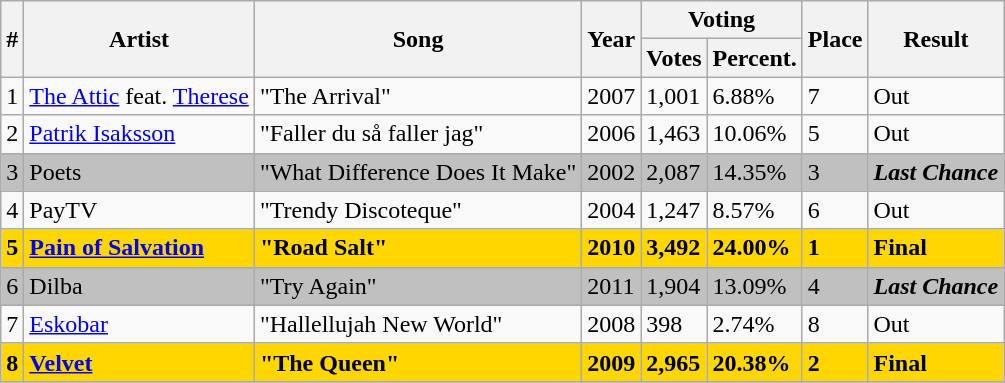<table class=wikitable>
<tr>
<th rowspan="2">#</th>
<th rowspan="2">Artist</th>
<th rowspan="2">Song</th>
<th rowspan="2">Year</th>
<th colspan="2">Voting </th>
<th rowspan="2">Place</th>
<th rowspan="2">Result</th>
</tr>
<tr>
<th>Votes</th>
<th>Percent.</th>
</tr>
<tr>
<td>1</td>
<td><a href='#'>The Attic</a> feat. <a href='#'>Therese</a></td>
<td>"The Arrival"</td>
<td>2007</td>
<td>1,001</td>
<td>6.88%</td>
<td>7</td>
<td>Out</td>
</tr>
<tr>
<td>2</td>
<td><a href='#'>Patrik Isaksson</a></td>
<td>"Faller du så faller jag"</td>
<td>2006</td>
<td>1,463</td>
<td>10.06%</td>
<td>5</td>
<td>Out</td>
</tr>
<tr bgcolor="silver">
<td>3</td>
<td>Poets</td>
<td>"What Difference Does It Make"</td>
<td>2002</td>
<td>2,087</td>
<td>14.35%</td>
<td>3</td>
<td><strong><em>Last Chance</em></strong></td>
</tr>
<tr>
<td>4</td>
<td>PayTV</td>
<td>"Trendy Discoteque"</td>
<td>2004</td>
<td>1,247</td>
<td>8.57%</td>
<td>6</td>
<td>Out</td>
</tr>
<tr bgcolor="gold">
<td><strong>5</strong></td>
<td><strong><a href='#'>Pain of Salvation</a></strong></td>
<td><strong>"Road Salt"</strong></td>
<td><strong>2010</strong></td>
<td><strong>3,492</strong></td>
<td><strong>24.00%</strong></td>
<td><strong>1</strong></td>
<td><strong>Final</strong></td>
</tr>
<tr bgcolor="silver">
<td>6</td>
<td>Dilba</td>
<td>"Try Again"</td>
<td>2011</td>
<td>1,904</td>
<td>13.09%</td>
<td>4</td>
<td><strong><em>Last Chance</em></strong></td>
</tr>
<tr>
<td>7</td>
<td><a href='#'>Eskobar</a></td>
<td>"Hallellujah New World"</td>
<td>2008</td>
<td>398</td>
<td>2.74%</td>
<td>8</td>
<td>Out</td>
</tr>
<tr bgcolor="gold">
<td><strong>8</strong></td>
<td><strong><a href='#'>Velvet</a></strong></td>
<td><strong>"The Queen"</strong></td>
<td><strong>2009</strong></td>
<td><strong>2,965</strong></td>
<td><strong>20.38%</strong></td>
<td><strong>2</strong></td>
<td><strong>Final</strong></td>
</tr>
<tr>
</tr>
</table>
